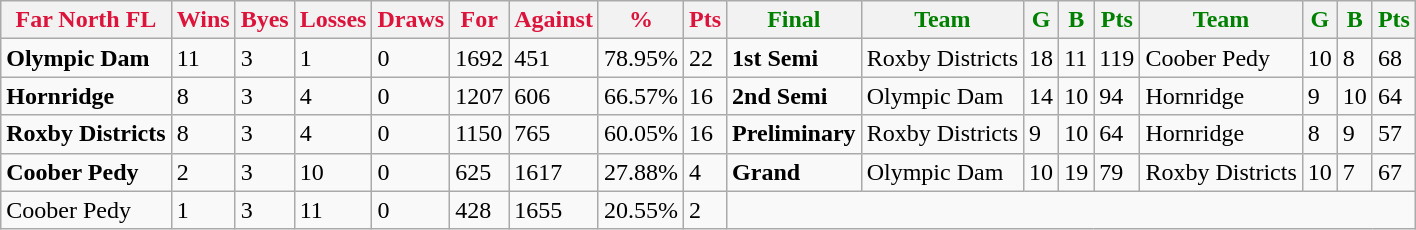<table class="wikitable">
<tr>
<th style="color:crimson">Far North FL</th>
<th style="color:crimson">Wins</th>
<th style="color:crimson">Byes</th>
<th style="color:crimson">Losses</th>
<th style="color:crimson">Draws</th>
<th style="color:crimson">For</th>
<th style="color:crimson">Against</th>
<th style="color:crimson">%</th>
<th style="color:crimson">Pts</th>
<th style="color:green">Final</th>
<th style="color:green">Team</th>
<th style="color:green">G</th>
<th style="color:green">B</th>
<th style="color:green">Pts</th>
<th style="color:green">Team</th>
<th style="color:green">G</th>
<th style="color:green">B</th>
<th style="color:green">Pts</th>
</tr>
<tr>
<td><strong>	Olympic Dam	</strong></td>
<td>11</td>
<td>3</td>
<td>1</td>
<td>0</td>
<td>1692</td>
<td>451</td>
<td>78.95%</td>
<td>22</td>
<td><strong>1st Semi</strong></td>
<td>Roxby Districts</td>
<td>18</td>
<td>11</td>
<td>119</td>
<td>Coober Pedy</td>
<td>10</td>
<td>8</td>
<td>68</td>
</tr>
<tr>
<td><strong>	Hornridge	</strong></td>
<td>8</td>
<td>3</td>
<td>4</td>
<td>0</td>
<td>1207</td>
<td>606</td>
<td>66.57%</td>
<td>16</td>
<td><strong>2nd Semi</strong></td>
<td>Olympic Dam</td>
<td>14</td>
<td>10</td>
<td>94</td>
<td>Hornridge</td>
<td>9</td>
<td>10</td>
<td>64</td>
</tr>
<tr>
<td><strong>	Roxby Districts	</strong></td>
<td>8</td>
<td>3</td>
<td>4</td>
<td>0</td>
<td>1150</td>
<td>765</td>
<td>60.05%</td>
<td>16</td>
<td><strong>Preliminary</strong></td>
<td>Roxby Districts</td>
<td>9</td>
<td>10</td>
<td>64</td>
<td>Hornridge</td>
<td>8</td>
<td>9</td>
<td>57</td>
</tr>
<tr>
<td><strong>	Coober Pedy	</strong></td>
<td>2</td>
<td>3</td>
<td>10</td>
<td>0</td>
<td>625</td>
<td>1617</td>
<td>27.88%</td>
<td>4</td>
<td><strong>Grand</strong></td>
<td>Olympic Dam</td>
<td>10</td>
<td>19</td>
<td>79</td>
<td>Roxby Districts</td>
<td>10</td>
<td>7</td>
<td>67</td>
</tr>
<tr>
<td>Coober Pedy</td>
<td>1</td>
<td>3</td>
<td>11</td>
<td>0</td>
<td>428</td>
<td>1655</td>
<td>20.55%</td>
<td>2</td>
</tr>
</table>
